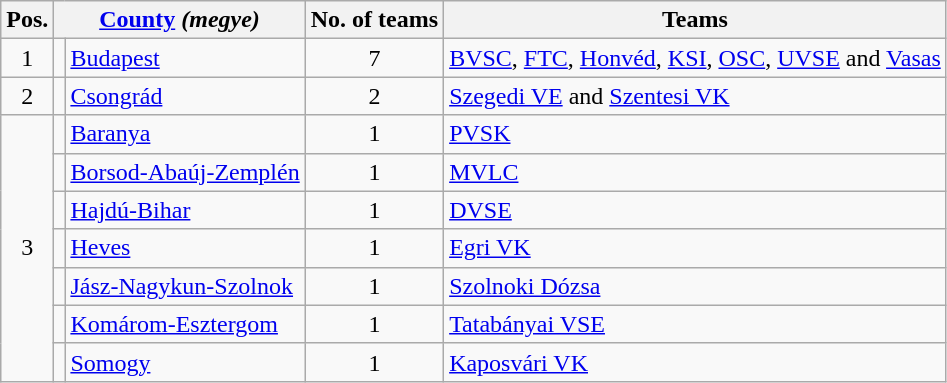<table class="wikitable">
<tr>
<th>Pos.</th>
<th colspan=2><a href='#'>County</a> <em>(megye)</em></th>
<th>No. of teams</th>
<th>Teams</th>
</tr>
<tr>
<td align="center">1</td>
<td align=center></td>
<td><a href='#'>Budapest</a></td>
<td align="center">7</td>
<td><a href='#'>BVSC</a>, <a href='#'>FTC</a>, <a href='#'>Honvéd</a>, <a href='#'>KSI</a>, <a href='#'>OSC</a>, <a href='#'>UVSE</a> and <a href='#'>Vasas</a></td>
</tr>
<tr>
<td align="center">2</td>
<td align=center></td>
<td><a href='#'>Csongrád</a></td>
<td align="center">2</td>
<td><a href='#'>Szegedi VE</a> and <a href='#'>Szentesi VK</a></td>
</tr>
<tr>
<td rowspan="7" align="center">3</td>
<td align=center></td>
<td><a href='#'>Baranya</a></td>
<td align="center">1</td>
<td><a href='#'>PVSK</a></td>
</tr>
<tr>
<td align=center></td>
<td><a href='#'>Borsod-Abaúj-Zemplén</a></td>
<td align="center">1</td>
<td><a href='#'>MVLC</a></td>
</tr>
<tr>
<td align=center></td>
<td><a href='#'>Hajdú-Bihar</a></td>
<td align="center">1</td>
<td><a href='#'>DVSE</a></td>
</tr>
<tr>
<td align=center></td>
<td><a href='#'>Heves</a></td>
<td align="center">1</td>
<td><a href='#'>Egri VK</a></td>
</tr>
<tr>
<td align=center></td>
<td><a href='#'>Jász-Nagykun-Szolnok</a></td>
<td align="center">1</td>
<td><a href='#'>Szolnoki Dózsa</a></td>
</tr>
<tr>
<td align=center></td>
<td><a href='#'>Komárom-Esztergom</a></td>
<td align="center">1</td>
<td><a href='#'>Tatabányai VSE</a></td>
</tr>
<tr>
<td align=center></td>
<td><a href='#'>Somogy</a></td>
<td align="center">1</td>
<td><a href='#'>Kaposvári VK</a></td>
</tr>
</table>
